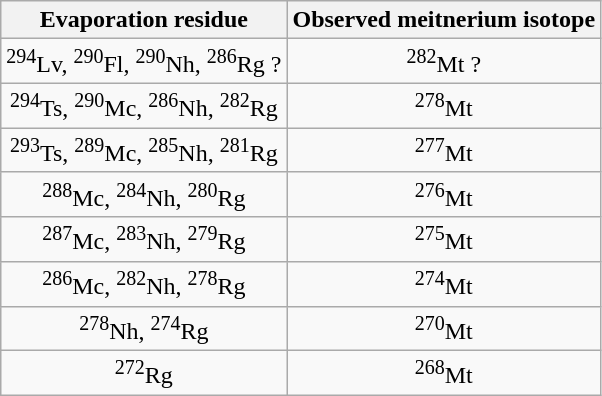<table class="wikitable" style="text-align:center">
<tr>
<th>Evaporation residue</th>
<th>Observed meitnerium isotope</th>
</tr>
<tr>
<td><sup>294</sup>Lv, <sup>290</sup>Fl, <sup>290</sup>Nh, <sup>286</sup>Rg ?</td>
<td><sup>282</sup>Mt ?</td>
</tr>
<tr>
<td><sup>294</sup>Ts, <sup>290</sup>Mc, <sup>286</sup>Nh, <sup>282</sup>Rg</td>
<td><sup>278</sup>Mt</td>
</tr>
<tr>
<td><sup>293</sup>Ts, <sup>289</sup>Mc, <sup>285</sup>Nh, <sup>281</sup>Rg</td>
<td><sup>277</sup>Mt</td>
</tr>
<tr>
<td><sup>288</sup>Mc, <sup>284</sup>Nh, <sup>280</sup>Rg</td>
<td><sup>276</sup>Mt</td>
</tr>
<tr>
<td><sup>287</sup>Mc, <sup>283</sup>Nh, <sup>279</sup>Rg</td>
<td><sup>275</sup>Mt</td>
</tr>
<tr>
<td><sup>286</sup>Mc, <sup>282</sup>Nh, <sup>278</sup>Rg</td>
<td><sup>274</sup>Mt</td>
</tr>
<tr>
<td><sup>278</sup>Nh, <sup>274</sup>Rg</td>
<td><sup>270</sup>Mt</td>
</tr>
<tr>
<td><sup>272</sup>Rg</td>
<td><sup>268</sup>Mt</td>
</tr>
</table>
